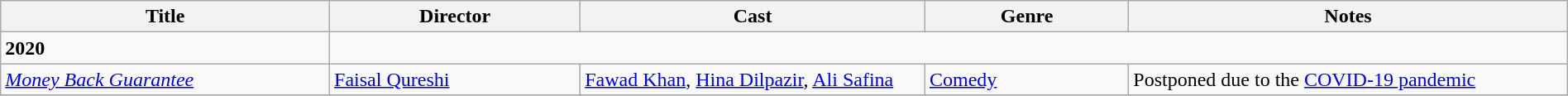<table class="wikitable" style="width:100%;">
<tr>
<th style="width:21%;">Title</th>
<th style="width:16%;">Director</th>
<th style="width:22%;">Cast</th>
<th style="width:13%;">Genre</th>
<th style="width:28%;">Notes</th>
</tr>
<tr>
<td><strong>2020</strong></td>
</tr>
<tr>
<td><em><a href='#'>Money Back Guarantee</a></em></td>
<td><a href='#'>Faisal Qureshi</a></td>
<td><a href='#'>Fawad Khan</a>, <a href='#'>Hina Dilpazir</a>, <a href='#'>Ali Safina</a></td>
<td><a href='#'>Comedy</a></td>
<td>Postponed due to the <a href='#'>COVID-19 pandemic</a></td>
</tr>
<tr>
</tr>
</table>
